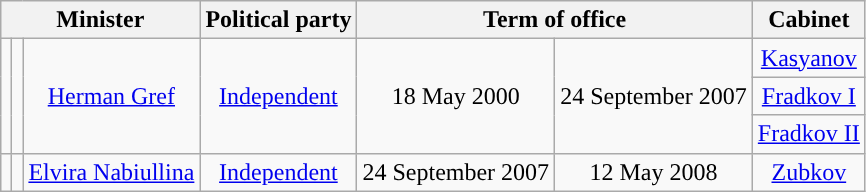<table class="wikitable" style="text-align:center;">
<tr>
<th colspan=3>Minister</th>
<th>Political party</th>
<th colspan=2>Term of office</th>
<th colspan=2>Cabinet</th>
</tr>
<tr>
<td rowspan=3 style="background: "></td>
<td rowspan=3></td>
<td rowspan=3><a href='#'>Herman Gref</a></td>
<td rowspan=3><a href='#'>Independent</a></td>
<td rowspan=3>18 May 2000</td>
<td rowspan=3>24 September 2007</td>
<td><a href='#'>Kasyanov</a></td>
</tr>
<tr>
<td><a href='#'>Fradkov I</a></td>
</tr>
<tr>
<td><a href='#'>Fradkov II</a></td>
</tr>
<tr>
<td style="background: "></td>
<td></td>
<td><a href='#'>Elvira Nabiullina</a></td>
<td><a href='#'>Independent</a></td>
<td>24 September 2007</td>
<td>12 May 2008</td>
<td><a href='#'>Zubkov</a></td>
</tr>
</table>
